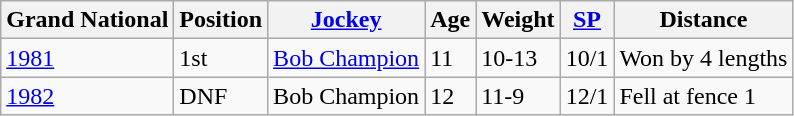<table class="wikitable sortable">
<tr>
<th>Grand National</th>
<th>Position</th>
<th><a href='#'>Jockey</a></th>
<th>Age</th>
<th>Weight</th>
<th><a href='#'>SP</a></th>
<th>Distance</th>
</tr>
<tr>
<td><a href='#'>1981</a></td>
<td>1st</td>
<td><a href='#'>Bob Champion</a></td>
<td>11</td>
<td>10-13</td>
<td>10/1</td>
<td>Won by 4 lengths</td>
</tr>
<tr>
<td><a href='#'>1982</a></td>
<td>DNF</td>
<td>Bob Champion</td>
<td>12</td>
<td>11-9</td>
<td>12/1</td>
<td>Fell at fence 1</td>
</tr>
</table>
